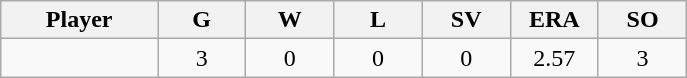<table class="wikitable sortable">
<tr>
<th bgcolor="#DDDDFF" width="16%">Player</th>
<th bgcolor="#DDDDFF" width="9%">G</th>
<th bgcolor="#DDDDFF" width="9%">W</th>
<th bgcolor="#DDDDFF" width="9%">L</th>
<th bgcolor="#DDDDFF" width="9%">SV</th>
<th bgcolor="#DDDDFF" width="9%">ERA</th>
<th bgcolor="#DDDDFF" width="9%">SO</th>
</tr>
<tr align="center">
<td></td>
<td>3</td>
<td>0</td>
<td>0</td>
<td>0</td>
<td>2.57</td>
<td>3</td>
</tr>
</table>
